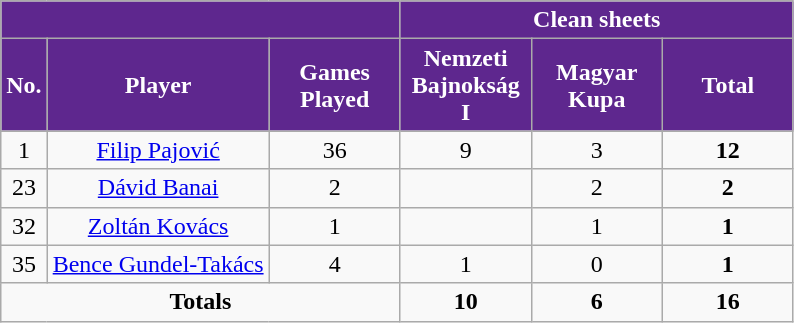<table class="wikitable sortable alternance" style="text-align:center">
<tr>
<th colspan="3" style="background:#5E278E"></th>
<th colspan="4" style="background:#5E278E;color:white">Clean sheets</th>
</tr>
<tr>
<th style="background-color:#5E278E;color:white">No.</th>
<th style="background-color:#5E278E;color:white">Player</th>
<th width=80 style="background-color:#5E278E;color:white">Games Played</th>
<th width=80 style="background-color:#5E278E;color:white">Nemzeti Bajnokság I</th>
<th width=80 style="background-color:#5E278E;color:white">Magyar Kupa</th>
<th width=80 style="background-color:#5E278E;color:white">Total</th>
</tr>
<tr>
<td>1</td>
<td> <a href='#'>Filip Pajović</a></td>
<td>36</td>
<td>9</td>
<td>3</td>
<td><strong>12</strong></td>
</tr>
<tr>
<td>23</td>
<td> <a href='#'>Dávid Banai</a></td>
<td>2</td>
<td></td>
<td>2</td>
<td><strong>2</strong></td>
</tr>
<tr>
<td>32</td>
<td> <a href='#'>Zoltán Kovács</a></td>
<td>1</td>
<td></td>
<td>1</td>
<td><strong>1</strong></td>
</tr>
<tr>
<td>35</td>
<td> <a href='#'>Bence Gundel-Takács</a></td>
<td>4</td>
<td>1</td>
<td>0</td>
<td><strong>1</strong></td>
</tr>
<tr class="sortbottom">
<td colspan="3"><strong>Totals</strong></td>
<td><strong>10</strong></td>
<td><strong>6</strong></td>
<td><strong>16</strong></td>
</tr>
</table>
